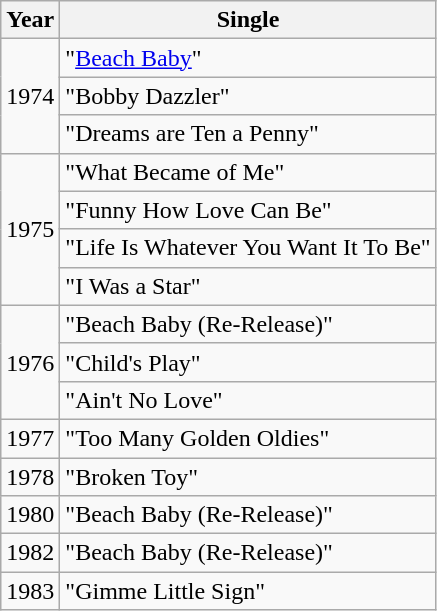<table class="wikitable">
<tr>
<th>Year</th>
<th>Single</th>
</tr>
<tr>
<td rowspan="3">1974</td>
<td>"<a href='#'>Beach Baby</a>"</td>
</tr>
<tr>
<td>"Bobby Dazzler"</td>
</tr>
<tr>
<td>"Dreams are Ten a Penny"</td>
</tr>
<tr>
<td rowspan="4">1975</td>
<td>"What Became of Me"</td>
</tr>
<tr>
<td>"Funny How Love Can Be"</td>
</tr>
<tr>
<td>"Life Is Whatever You Want It To Be"</td>
</tr>
<tr>
<td>"I Was a Star"</td>
</tr>
<tr>
<td rowspan="3">1976</td>
<td>"Beach Baby (Re-Release)"</td>
</tr>
<tr>
<td>"Child's Play"</td>
</tr>
<tr>
<td>"Ain't No Love"</td>
</tr>
<tr>
<td rowspan="1">1977</td>
<td>"Too Many Golden Oldies"</td>
</tr>
<tr>
<td rowspan="1">1978</td>
<td>"Broken Toy"</td>
</tr>
<tr>
<td rowspan="1">1980</td>
<td>"Beach Baby (Re-Release)"</td>
</tr>
<tr>
<td rowspan="1">1982</td>
<td>"Beach Baby (Re-Release)"</td>
</tr>
<tr>
<td rowspan="1">1983</td>
<td>"Gimme Little Sign"</td>
</tr>
</table>
